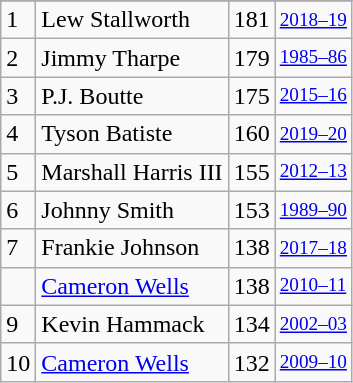<table class="wikitable">
<tr>
</tr>
<tr>
<td>1</td>
<td>Lew Stallworth</td>
<td>181</td>
<td style="font-size:80%;"><a href='#'>2018–19</a></td>
</tr>
<tr>
<td>2</td>
<td>Jimmy Tharpe</td>
<td>179</td>
<td style="font-size:80%;"><a href='#'>1985–86</a></td>
</tr>
<tr>
<td>3</td>
<td>P.J. Boutte</td>
<td>175</td>
<td style="font-size:80%;"><a href='#'>2015–16</a></td>
</tr>
<tr>
<td>4</td>
<td>Tyson Batiste</td>
<td>160</td>
<td style="font-size:80%;"><a href='#'>2019–20</a></td>
</tr>
<tr>
<td>5</td>
<td>Marshall Harris III</td>
<td>155</td>
<td style="font-size:80%;"><a href='#'>2012–13</a></td>
</tr>
<tr>
<td>6</td>
<td>Johnny Smith</td>
<td>153</td>
<td style="font-size:80%;"><a href='#'>1989–90</a></td>
</tr>
<tr>
<td>7</td>
<td>Frankie Johnson</td>
<td>138</td>
<td style="font-size:80%;"><a href='#'>2017–18</a></td>
</tr>
<tr>
<td></td>
<td><a href='#'>Cameron Wells</a></td>
<td>138</td>
<td style="font-size:80%;"><a href='#'>2010–11</a></td>
</tr>
<tr>
<td>9</td>
<td>Kevin Hammack</td>
<td>134</td>
<td style="font-size:80%;"><a href='#'>2002–03</a></td>
</tr>
<tr>
<td>10</td>
<td><a href='#'>Cameron Wells</a></td>
<td>132</td>
<td style="font-size:80%;"><a href='#'>2009–10</a></td>
</tr>
</table>
